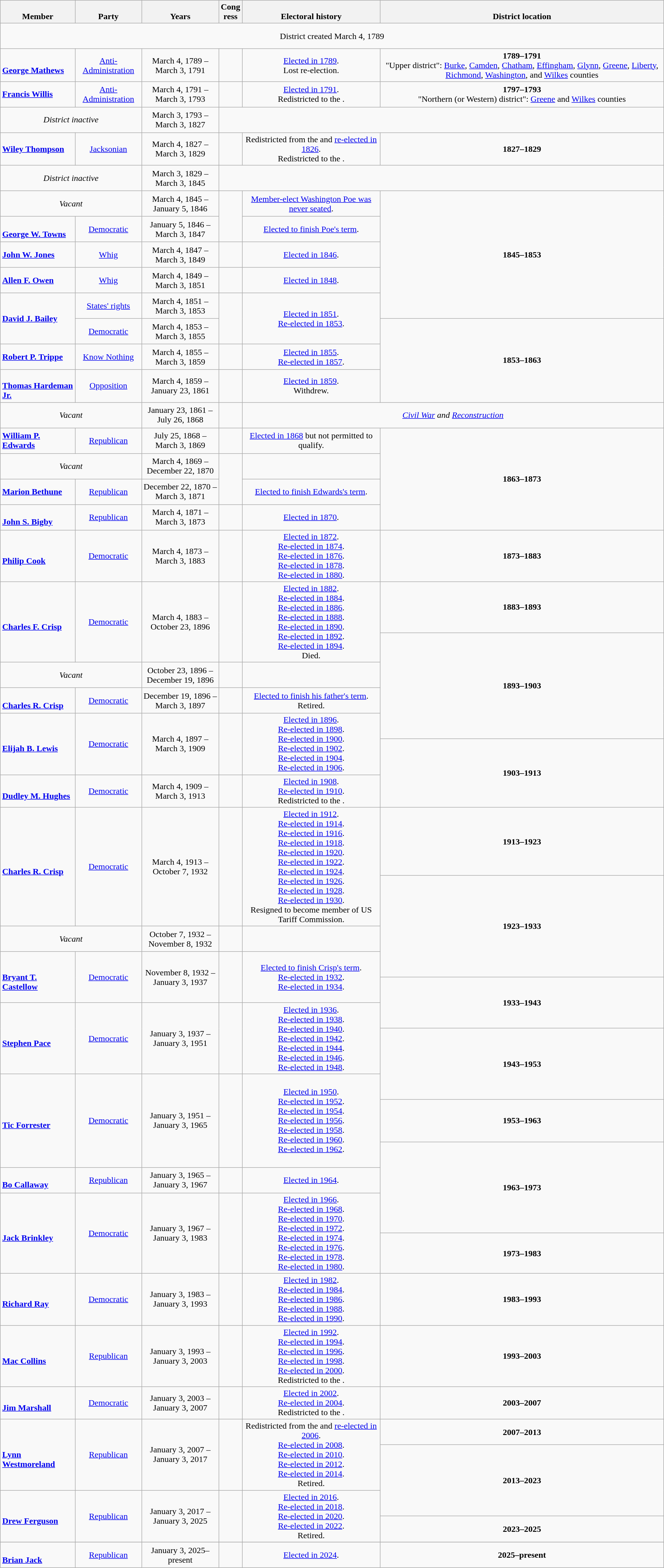<table class=wikitable style="text-align:center">
<tr valign=bottom>
<th>Member</th>
<th>Party</th>
<th>Years</th>
<th>Cong<br>ress</th>
<th>Electoral history</th>
<th>District location</th>
</tr>
<tr style="height:3em">
<td colspan=6>District created March 4, 1789</td>
</tr>
<tr style="height:3em">
<td align=left><br><strong><a href='#'>George Mathews</a></strong><br></td>
<td><a href='#'>Anti-Administration</a></td>
<td nowrap>March 4, 1789 –<br>March 3, 1791</td>
<td></td>
<td><a href='#'>Elected in 1789</a>.<br>Lost re-election.</td>
<td><strong>1789–1791</strong><br>"Upper district": <a href='#'>Burke</a>, <a href='#'>Camden</a>, <a href='#'>Chatham</a>, <a href='#'>Effingham</a>, <a href='#'>Glynn</a>, <a href='#'>Greene</a>, <a href='#'>Liberty</a>, <a href='#'>Richmond</a>, <a href='#'>Washington</a>, and <a href='#'>Wilkes</a> counties</td>
</tr>
<tr style="height:3em">
<td align=left><strong><a href='#'>Francis Willis</a></strong><br></td>
<td><a href='#'>Anti-Administration</a></td>
<td nowrap>March 4, 1791 –<br>March 3, 1793</td>
<td></td>
<td><a href='#'>Elected in 1791</a>.<br>Redistricted to the .</td>
<td><strong>1797–1793</strong><br>"Northern (or Western) district": <a href='#'>Greene</a> and <a href='#'>Wilkes</a> counties</td>
</tr>
<tr style="height:3em">
<td colspan=2><em>District inactive</em></td>
<td nowrap>March 3, 1793 –<br>March 3, 1827</td>
<td colspan=3></td>
</tr>
<tr style="height:3em">
<td align=left><strong><a href='#'>Wiley Thompson</a></strong><br></td>
<td><a href='#'>Jacksonian</a></td>
<td nowrap>March 4, 1827 –<br>March 3, 1829</td>
<td></td>
<td>Redistricted from the  and <a href='#'>re-elected in 1826</a>.<br>Redistricted to the .</td>
<td><strong>1827–1829</strong><br></td>
</tr>
<tr style="height:3em">
<td colspan=2><em>District inactive</em></td>
<td nowrap>March 3, 1829 –<br>March 3, 1845</td>
<td colspan=3></td>
</tr>
<tr style="height:3em">
<td colspan=2><em>Vacant</em></td>
<td nowrap>March 4, 1845 –<br>January 5, 1846</td>
<td rowspan=2></td>
<td><a href='#'>Member-elect Washington Poe was never seated</a>.</td>
<td rowspan=5><strong>1845–1853</strong><br></td>
</tr>
<tr style="height:3em">
<td align=left><br><strong><a href='#'>George W. Towns</a></strong><br></td>
<td><a href='#'>Democratic</a></td>
<td nowrap>January 5, 1846 –<br>March 3, 1847</td>
<td><a href='#'>Elected to finish Poe's term</a>.<br></td>
</tr>
<tr style="height:3em">
<td align=left><strong><a href='#'>John W. Jones</a></strong><br></td>
<td><a href='#'>Whig</a></td>
<td nowrap>March 4, 1847 –<br>March 3, 1849</td>
<td></td>
<td><a href='#'>Elected in 1846</a>.<br></td>
</tr>
<tr style="height:3em">
<td align=left><strong><a href='#'>Allen F. Owen</a></strong><br></td>
<td><a href='#'>Whig</a></td>
<td nowrap>March 4, 1849 –<br>March 3, 1851</td>
<td></td>
<td><a href='#'>Elected in 1848</a>.<br></td>
</tr>
<tr style="height:3em">
<td rowspan=2 align=left><strong><a href='#'>David J. Bailey</a></strong><br></td>
<td><a href='#'>States' rights</a></td>
<td nowrap>March 4, 1851 –<br>March 3, 1853</td>
<td rowspan=2></td>
<td rowspan=2><a href='#'>Elected in 1851</a>.<br><a href='#'>Re-elected in 1853</a>.<br></td>
</tr>
<tr style="height:3em">
<td><a href='#'>Democratic</a></td>
<td nowrap>March 4, 1853 –<br>March 3, 1855</td>
<td rowspan=3><strong>1853–1863</strong><br></td>
</tr>
<tr style="height:3em">
<td align=left><strong><a href='#'>Robert P. Trippe</a></strong><br></td>
<td><a href='#'>Know Nothing</a></td>
<td nowrap>March 4, 1855 –<br>March 3, 1859</td>
<td></td>
<td><a href='#'>Elected in 1855</a>.<br><a href='#'>Re-elected in 1857</a>.<br></td>
</tr>
<tr style="height:3em">
<td align=left><br><strong><a href='#'>Thomas Hardeman Jr.</a></strong><br></td>
<td><a href='#'>Opposition</a></td>
<td nowrap>March 4, 1859 –<br>January 23, 1861</td>
<td></td>
<td><a href='#'>Elected in 1859</a>.<br>Withdrew.</td>
</tr>
<tr style="height:3em">
<td colspan=2><em>Vacant</em></td>
<td nowrap>January 23, 1861 –<br>July 26, 1868</td>
<td></td>
<td colspan=2><em><a href='#'>Civil War</a> and <a href='#'>Reconstruction</a></em></td>
</tr>
<tr style="height:3em">
<td align=left><strong><a href='#'>William P. Edwards</a></strong><br></td>
<td><a href='#'>Republican</a></td>
<td nowrap>July 25, 1868 –<br>March 3, 1869</td>
<td></td>
<td><a href='#'>Elected in 1868</a> but not permitted to qualify.</td>
<td rowspan=4><strong>1863–1873</strong><br></td>
</tr>
<tr style="height:3em">
<td colspan=2><em>Vacant</em></td>
<td nowrap>March 4, 1869 –<br>December 22, 1870</td>
<td rowspan=2></td>
</tr>
<tr style="height:3em">
<td align=left><strong><a href='#'>Marion Bethune</a></strong><br></td>
<td><a href='#'>Republican</a></td>
<td nowrap>December 22, 1870 –<br>March 3, 1871</td>
<td><a href='#'>Elected to finish Edwards's term</a>.<br></td>
</tr>
<tr style="height:3em">
<td align=left><br><strong><a href='#'>John S. Bigby</a></strong><br></td>
<td><a href='#'>Republican</a></td>
<td nowrap>March 4, 1871 –<br>March 3, 1873</td>
<td></td>
<td><a href='#'>Elected in 1870</a>.<br></td>
</tr>
<tr style="height:3em">
<td align=left><br><strong><a href='#'>Philip Cook</a></strong><br></td>
<td><a href='#'>Democratic</a></td>
<td nowrap>March 4, 1873 –<br>March 3, 1883</td>
<td></td>
<td><a href='#'>Elected in 1872</a>.<br><a href='#'>Re-elected in 1874</a>.<br><a href='#'>Re-elected in 1876</a>.<br><a href='#'>Re-elected in 1878</a>.<br><a href='#'>Re-elected in 1880</a>.<br></td>
<td><strong>1873–1883</strong><br></td>
</tr>
<tr style="height:6em">
<td rowspan=2 align=left><br><strong><a href='#'>Charles F. Crisp</a></strong><br></td>
<td rowspan=2 ><a href='#'>Democratic</a></td>
<td rowspan=2 nowrap>March 4, 1883 –<br>October 23, 1896</td>
<td rowspan=2></td>
<td rowspan=2><a href='#'>Elected in 1882</a>.<br><a href='#'>Re-elected in 1884</a>.<br><a href='#'>Re-elected in 1886</a>.<br><a href='#'>Re-elected in 1888</a>.<br><a href='#'>Re-elected in 1890</a>.<br><a href='#'>Re-elected in 1892</a>.<br><a href='#'>Re-elected in 1894</a>.<br>Died.</td>
<td><strong>1883–1893</strong><br></td>
</tr>
<tr style="height:3em">
<td rowspan=4><strong>1893–1903</strong><br></td>
</tr>
<tr style="height:3em">
<td colspan=2><em>Vacant</em></td>
<td nowrap>October 23, 1896 –<br>December 19, 1896</td>
<td></td>
</tr>
<tr style="height:3em">
<td align=left><br><strong><a href='#'>Charles R. Crisp</a></strong><br></td>
<td><a href='#'>Democratic</a></td>
<td nowrap>December 19, 1896 –<br>March 3, 1897</td>
<td></td>
<td><a href='#'>Elected to finish his father's term</a>.<br>Retired.</td>
</tr>
<tr style="height:3em">
<td rowspan=2 align=left><br><strong><a href='#'>Elijah B. Lewis</a></strong><br></td>
<td rowspan=2 ><a href='#'>Democratic</a></td>
<td rowspan=2 nowrap>March 4, 1897 –<br>March 3, 1909</td>
<td rowspan=2></td>
<td rowspan=2><a href='#'>Elected in 1896</a>.<br><a href='#'>Re-elected in 1898</a>.<br><a href='#'>Re-elected in 1900</a>.<br><a href='#'>Re-elected in 1902</a>.<br><a href='#'>Re-elected in 1904</a>.<br><a href='#'>Re-elected in 1906</a>.<br></td>
</tr>
<tr style="height:3em">
<td rowspan=2><strong>1903–1913</strong><br></td>
</tr>
<tr style="height:3em">
<td align=left><br><strong><a href='#'>Dudley M. Hughes</a></strong><br></td>
<td><a href='#'>Democratic</a></td>
<td nowrap>March 4, 1909 –<br>March 3, 1913</td>
<td></td>
<td><a href='#'>Elected in 1908</a>.<br><a href='#'>Re-elected in 1910</a>.<br>Redistricted to the .</td>
</tr>
<tr style="height:8em">
<td rowspan=2; align=left><br><strong><a href='#'>Charles R. Crisp</a></strong><br></td>
<td rowspan=2; ><a href='#'>Democratic</a></td>
<td rowspan=2; nowrap>March 4, 1913 –<br>October 7, 1932</td>
<td rowspan=2></td>
<td rowspan=2><a href='#'>Elected in 1912</a>.<br><a href='#'>Re-elected in 1914</a>.<br><a href='#'>Re-elected in 1916</a>.<br><a href='#'>Re-elected in 1918</a>.<br><a href='#'>Re-elected in 1920</a>.<br><a href='#'>Re-elected in 1922</a>.<br><a href='#'>Re-elected in 1924</a>.<br><a href='#'>Re-elected in 1926</a>.<br><a href='#'>Re-elected in 1928</a>.<br><a href='#'>Re-elected in 1930</a>.<br>Resigned to become member of US Tariff Commission.</td>
<td><strong>1913–1923</strong><br></td>
</tr>
<tr>
<td rowspan=3><strong>1923–1933</strong><br></td>
</tr>
<tr style="height:3em">
<td colspan=2><em>Vacant</em></td>
<td nowrap>October 7, 1932 –<br>November 8, 1932</td>
<td></td>
</tr>
<tr style="height:3em">
<td rowspan=2 align=left><br><strong><a href='#'>Bryant T. Castellow</a></strong><br></td>
<td rowspan=2 ><a href='#'>Democratic</a></td>
<td rowspan=2 nowrap>November 8, 1932 –<br>January 3, 1937</td>
<td rowspan=2></td>
<td rowspan=2><a href='#'>Elected to finish Crisp's term</a>.<br><a href='#'>Re-elected in 1932</a>.<br><a href='#'>Re-elected in 1934</a>.<br></td>
</tr>
<tr style="height:3em">
<td rowspan=2><strong>1933–1943</strong><br></td>
</tr>
<tr style="height:3em">
<td rowspan=2 align=left><br><strong><a href='#'>Stephen Pace</a></strong><br></td>
<td rowspan=2 ><a href='#'>Democratic</a></td>
<td rowspan=2 nowrap>January 3, 1937 –<br>January 3, 1951</td>
<td rowspan=2></td>
<td rowspan=2><a href='#'>Elected in 1936</a>.<br><a href='#'>Re-elected in 1938</a>.<br><a href='#'>Re-elected in 1940</a>.<br><a href='#'>Re-elected in 1942</a>.<br><a href='#'>Re-elected in 1944</a>.<br><a href='#'>Re-elected in 1946</a>.<br><a href='#'>Re-elected in 1948</a>.<br></td>
</tr>
<tr style="height:3em">
<td rowspan=2><strong>1943–1953</strong><br></td>
</tr>
<tr style="height:3em">
<td rowspan=3 align=left><br><strong><a href='#'>Tic Forrester</a></strong><br></td>
<td rowspan=3 ><a href='#'>Democratic</a></td>
<td rowspan=3 nowrap>January 3, 1951 –<br>January 3, 1965</td>
<td rowspan=3></td>
<td rowspan=3><a href='#'>Elected in 1950</a>.<br><a href='#'>Re-elected in 1952</a>.<br><a href='#'>Re-elected in 1954</a>.<br><a href='#'>Re-elected in 1956</a>.<br><a href='#'>Re-elected in 1958</a>.<br><a href='#'>Re-elected in 1960</a>.<br><a href='#'>Re-elected in 1962</a>.<br></td>
</tr>
<tr style="height:5em">
<td><strong>1953–1963</strong><br></td>
</tr>
<tr style="height:3em">
<td rowspan=3><strong>1963–1973</strong><br></td>
</tr>
<tr style="height:3em">
<td align=left><br><strong><a href='#'>Bo Callaway</a></strong><br></td>
<td><a href='#'>Republican</a></td>
<td nowrap>January 3, 1965 –<br>January 3, 1967</td>
<td></td>
<td><a href='#'>Elected in 1964</a>.<br></td>
</tr>
<tr style="height:3em">
<td rowspan=2 align=left><br><strong><a href='#'>Jack Brinkley</a></strong><br></td>
<td rowspan=2 ><a href='#'>Democratic</a></td>
<td rowspan=2 nowrap>January 3, 1967 –<br>January 3, 1983</td>
<td rowspan=2></td>
<td rowspan=2><a href='#'>Elected in 1966</a>.<br><a href='#'>Re-elected in 1968</a>.<br><a href='#'>Re-elected in 1970</a>.<br><a href='#'>Re-elected in 1972</a>.<br><a href='#'>Re-elected in 1974</a>.<br><a href='#'>Re-elected in 1976</a>.<br><a href='#'>Re-elected in 1978</a>.<br><a href='#'>Re-elected in 1980</a>.<br></td>
</tr>
<tr style="height:3em">
<td><strong>1973–1983</strong><br></td>
</tr>
<tr style="height:3em">
<td align=left><br><strong><a href='#'>Richard Ray</a></strong><br></td>
<td><a href='#'>Democratic</a></td>
<td nowrap>January 3, 1983 –<br>January 3, 1993</td>
<td></td>
<td><a href='#'>Elected in 1982</a>.<br><a href='#'>Re-elected in 1984</a>.<br><a href='#'>Re-elected in 1986</a>.<br><a href='#'>Re-elected in 1988</a>.<br><a href='#'>Re-elected in 1990</a>.<br></td>
<td><strong>1983–1993</strong><br></td>
</tr>
<tr style="height:3em">
<td align=left><br><strong><a href='#'>Mac Collins</a></strong><br></td>
<td><a href='#'>Republican</a></td>
<td nowrap>January 3, 1993 –<br>January 3, 2003</td>
<td></td>
<td><a href='#'>Elected in 1992</a>.<br><a href='#'>Re-elected in 1994</a>.<br><a href='#'>Re-elected in 1996</a>.<br><a href='#'>Re-elected in 1998</a>.<br><a href='#'>Re-elected in 2000</a>.<br>Redistricted to the .</td>
<td><strong>1993–2003</strong><br></td>
</tr>
<tr style="height:3em">
<td align=left><br><strong><a href='#'>Jim Marshall</a></strong><br></td>
<td><a href='#'>Democratic</a></td>
<td nowrap>January 3, 2003 –<br>January 3, 2007</td>
<td></td>
<td><a href='#'>Elected in 2002</a>.<br><a href='#'>Re-elected in 2004</a>.<br>Redistricted to the .</td>
<td><strong>2003–2007</strong><br></td>
</tr>
<tr style="height:3em">
<td rowspan=2 align=left><br><strong><a href='#'>Lynn Westmoreland</a></strong><br></td>
<td rowspan=2 ><a href='#'>Republican</a></td>
<td rowspan=2 nowrap>January 3, 2007 –<br>January 3, 2017</td>
<td rowspan=2></td>
<td rowspan=2>Redistricted from the  and <a href='#'>re-elected in 2006</a>.<br><a href='#'>Re-elected in 2008</a>.<br><a href='#'>Re-elected in 2010</a>.<br><a href='#'>Re-elected in 2012</a>.<br><a href='#'>Re-elected in 2014</a>.<br>Retired.</td>
<td><strong>2007–2013</strong><br></td>
</tr>
<tr style="height:3em">
<td rowspan=2><strong>2013–2023</strong><br></td>
</tr>
<tr style="height:3em">
<td rowspan=2 align=left><br><strong><a href='#'>Drew Ferguson</a></strong><br></td>
<td rowspan=2 ><a href='#'>Republican</a></td>
<td rowspan=2 nowrap>January 3, 2017 –<br>January 3, 2025</td>
<td rowspan=2></td>
<td rowspan=2><a href='#'>Elected in 2016</a>.<br><a href='#'>Re-elected in 2018</a>.<br><a href='#'>Re-elected in 2020</a>.<br><a href='#'>Re-elected in 2022</a>.<br>Retired.</td>
</tr>
<tr style="height:3em">
<td><strong>2023–2025</strong><br></td>
</tr>
<tr>
</tr>
<tr style="height:3em">
<td align=left> <br><strong><a href='#'>Brian Jack</a></strong> <br></td>
<td><a href='#'>Republican</a></td>
<td>January 3, 2025–<br>present</td>
<td></td>
<td><a href='#'>Elected in 2024</a>.</td>
<td><strong>2025–present</strong><br></td>
</tr>
</table>
